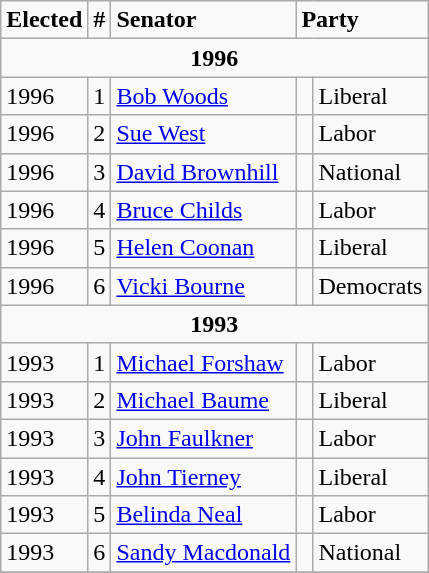<table class="wikitable floatright">
<tr>
<td><strong>Elected</strong></td>
<td><strong>#</strong></td>
<td><strong>Senator</strong></td>
<td colspan="2"><strong>Party</strong></td>
</tr>
<tr>
<td style="text-align:center;" colspan="5"><strong>1996</strong></td>
</tr>
<tr>
<td>1996</td>
<td>1</td>
<td><a href='#'>Bob Woods</a></td>
<td> </td>
<td>Liberal</td>
</tr>
<tr>
<td>1996</td>
<td>2</td>
<td><a href='#'>Sue West</a></td>
<td> </td>
<td>Labor</td>
</tr>
<tr>
<td>1996</td>
<td>3</td>
<td><a href='#'>David Brownhill</a></td>
<td> </td>
<td>National</td>
</tr>
<tr>
<td>1996</td>
<td>4</td>
<td><a href='#'>Bruce Childs</a></td>
<td> </td>
<td>Labor</td>
</tr>
<tr>
<td>1996</td>
<td>5</td>
<td><a href='#'>Helen Coonan</a></td>
<td> </td>
<td>Liberal</td>
</tr>
<tr>
<td>1996</td>
<td>6</td>
<td><a href='#'>Vicki Bourne</a></td>
<td> </td>
<td>Democrats</td>
</tr>
<tr>
<td style="text-align:center;" colspan="5"><strong>1993</strong></td>
</tr>
<tr>
<td>1993</td>
<td>1</td>
<td><a href='#'>Michael Forshaw</a></td>
<td> </td>
<td>Labor</td>
</tr>
<tr>
<td>1993</td>
<td>2</td>
<td><a href='#'>Michael Baume</a></td>
<td> </td>
<td>Liberal</td>
</tr>
<tr>
<td>1993</td>
<td>3</td>
<td><a href='#'>John Faulkner</a></td>
<td> </td>
<td>Labor</td>
</tr>
<tr>
<td>1993</td>
<td>4</td>
<td><a href='#'>John Tierney</a></td>
<td> </td>
<td>Liberal</td>
</tr>
<tr>
<td>1993</td>
<td>5</td>
<td><a href='#'>Belinda Neal</a></td>
<td> </td>
<td>Labor</td>
</tr>
<tr>
<td>1993</td>
<td>6</td>
<td><a href='#'>Sandy Macdonald</a></td>
<td> </td>
<td>National</td>
</tr>
<tr>
</tr>
</table>
